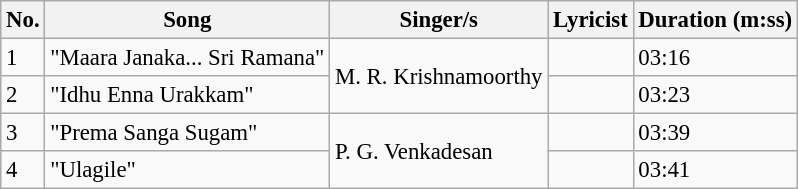<table class="wikitable" style="font-size:95%;">
<tr>
<th>No.</th>
<th>Song</th>
<th>Singer/s</th>
<th>Lyricist</th>
<th>Duration (m:ss)</th>
</tr>
<tr>
<td>1</td>
<td>"Maara Janaka... Sri Ramana"</td>
<td rowspan=2>M. R. Krishnamoorthy</td>
<td></td>
<td>03:16</td>
</tr>
<tr>
<td>2</td>
<td>"Idhu Enna Urakkam"</td>
<td></td>
<td>03:23</td>
</tr>
<tr>
<td>3</td>
<td>"Prema Sanga Sugam"</td>
<td rowspan=2>P. G. Venkadesan</td>
<td></td>
<td>03:39</td>
</tr>
<tr>
<td>4</td>
<td>"Ulagile"</td>
<td></td>
<td>03:41</td>
</tr>
</table>
